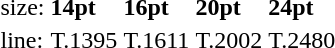<table style="margin-left:40px;">
<tr>
<td>size:</td>
<td><strong>14pt</strong></td>
<td><strong>16pt</strong></td>
<td><strong>20pt</strong></td>
<td><strong>24pt</strong></td>
</tr>
<tr>
<td>line:</td>
<td>T.1395</td>
<td>T.1611</td>
<td>T.2002</td>
<td>T.2480</td>
</tr>
</table>
